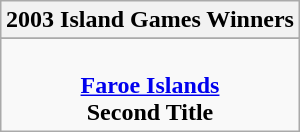<table class="wikitable" style="text-align: center; margin: 0 auto;">
<tr>
<th>2003 Island Games Winners</th>
</tr>
<tr>
</tr>
<tr>
<td><br><strong><a href='#'>Faroe Islands</a></strong><br><strong>Second Title</strong></td>
</tr>
</table>
